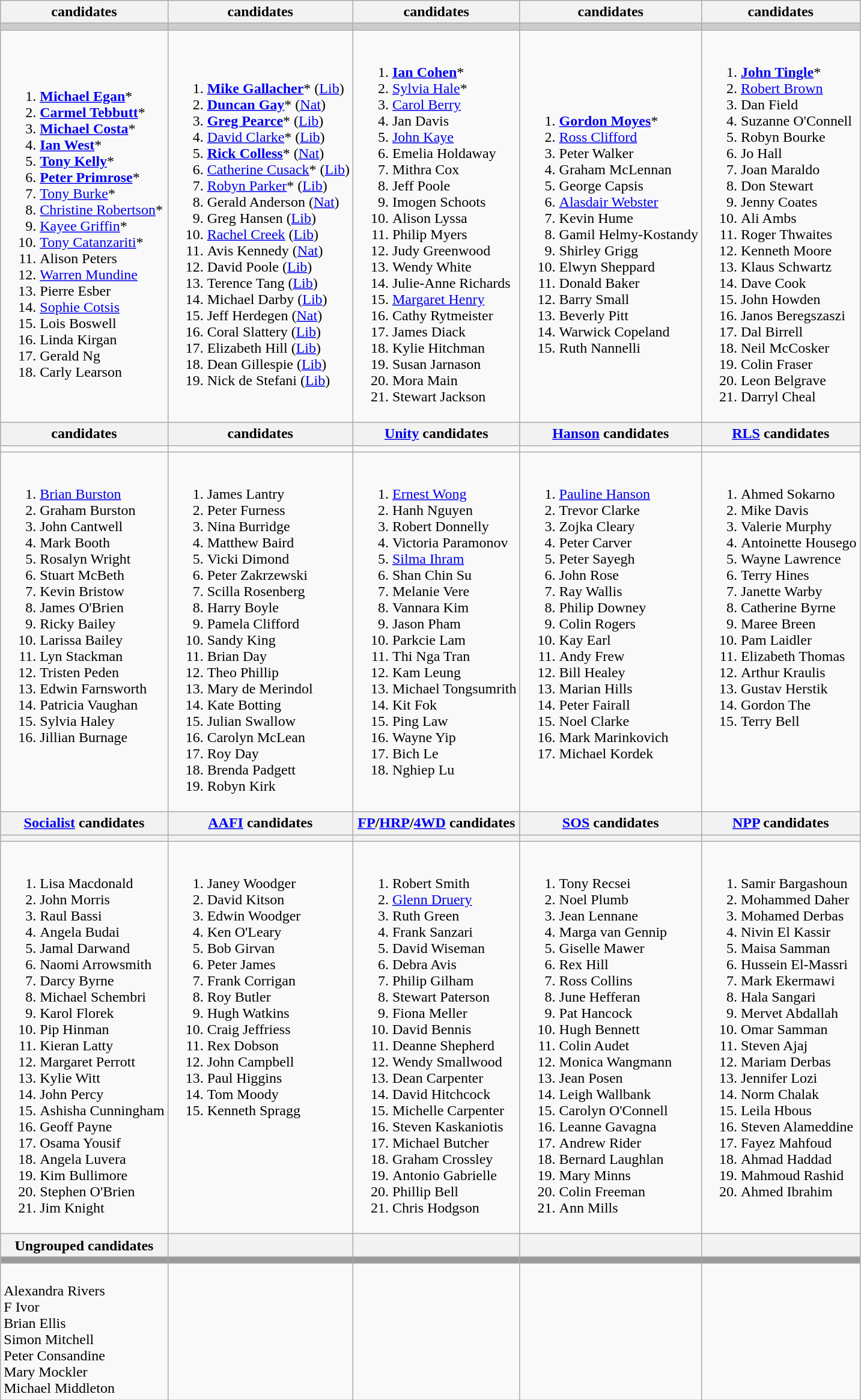<table class="wikitable">
<tr>
<th> candidates</th>
<th> candidates</th>
<th> candidates</th>
<th> candidates</th>
<th> candidates</th>
</tr>
<tr bgcolor="#cccccc">
<td></td>
<td></td>
<td></td>
<td></td>
<td></td>
</tr>
<tr>
<td><br><ol><li><strong><a href='#'>Michael Egan</a></strong>*</li><li><strong><a href='#'>Carmel Tebbutt</a></strong>*</li><li><strong><a href='#'>Michael Costa</a></strong>*</li><li><strong><a href='#'>Ian West</a></strong>*</li><li><strong><a href='#'>Tony Kelly</a></strong>*</li><li><strong><a href='#'>Peter Primrose</a></strong>*</li><li><a href='#'>Tony Burke</a>*</li><li><a href='#'>Christine Robertson</a>*</li><li><a href='#'>Kayee Griffin</a>*</li><li><a href='#'>Tony Catanzariti</a>*</li><li>Alison Peters</li><li><a href='#'>Warren Mundine</a></li><li>Pierre Esber</li><li><a href='#'>Sophie Cotsis</a></li><li>Lois Boswell</li><li>Linda Kirgan</li><li>Gerald Ng</li><li>Carly Learson</li></ol></td>
<td><br><ol><li><strong><a href='#'>Mike Gallacher</a></strong>* (<a href='#'>Lib</a>)</li><li><strong><a href='#'>Duncan Gay</a></strong>* (<a href='#'>Nat</a>)</li><li><strong><a href='#'>Greg Pearce</a></strong>* (<a href='#'>Lib</a>)</li><li><a href='#'>David Clarke</a>* (<a href='#'>Lib</a>)</li><li><strong><a href='#'>Rick Colless</a></strong>* (<a href='#'>Nat</a>)</li><li><a href='#'>Catherine Cusack</a>* (<a href='#'>Lib</a>)</li><li><a href='#'>Robyn Parker</a>* (<a href='#'>Lib</a>)</li><li>Gerald Anderson (<a href='#'>Nat</a>)</li><li>Greg Hansen (<a href='#'>Lib</a>)</li><li><a href='#'>Rachel Creek</a> (<a href='#'>Lib</a>)</li><li>Avis Kennedy (<a href='#'>Nat</a>)</li><li>David Poole (<a href='#'>Lib</a>)</li><li>Terence Tang (<a href='#'>Lib</a>)</li><li>Michael Darby (<a href='#'>Lib</a>)</li><li>Jeff Herdegen (<a href='#'>Nat</a>)</li><li>Coral Slattery (<a href='#'>Lib</a>)</li><li>Elizabeth Hill (<a href='#'>Lib</a>)</li><li>Dean Gillespie (<a href='#'>Lib</a>)</li><li>Nick de Stefani (<a href='#'>Lib</a>)</li></ol></td>
<td><br><ol><li><strong><a href='#'>Ian Cohen</a></strong>*</li><li><a href='#'>Sylvia Hale</a>*</li><li><a href='#'>Carol Berry</a></li><li>Jan Davis</li><li><a href='#'>John Kaye</a></li><li>Emelia Holdaway</li><li>Mithra Cox</li><li>Jeff Poole</li><li>Imogen Schoots</li><li>Alison Lyssa</li><li>Philip Myers</li><li>Judy Greenwood</li><li>Wendy White</li><li>Julie-Anne Richards</li><li><a href='#'>Margaret Henry</a></li><li>Cathy Rytmeister</li><li>James Diack</li><li>Kylie Hitchman</li><li>Susan Jarnason</li><li>Mora Main</li><li>Stewart Jackson</li></ol></td>
<td><br><ol><li><strong><a href='#'>Gordon Moyes</a></strong>*</li><li><a href='#'>Ross Clifford</a></li><li>Peter Walker</li><li>Graham McLennan</li><li>George Capsis</li><li><a href='#'>Alasdair Webster</a></li><li>Kevin Hume</li><li>Gamil Helmy-Kostandy</li><li>Shirley Grigg</li><li>Elwyn Sheppard</li><li>Donald Baker</li><li>Barry Small</li><li>Beverly Pitt</li><li>Warwick Copeland</li><li>Ruth Nannelli</li></ol></td>
<td><br><ol><li><strong><a href='#'>John Tingle</a></strong>*</li><li><a href='#'>Robert Brown</a></li><li>Dan Field</li><li>Suzanne O'Connell</li><li>Robyn Bourke</li><li>Jo Hall</li><li>Joan Maraldo</li><li>Don Stewart</li><li>Jenny Coates</li><li>Ali Ambs</li><li>Roger Thwaites</li><li>Kenneth Moore</li><li>Klaus Schwartz</li><li>Dave Cook</li><li>John Howden</li><li>Janos Beregszaszi</li><li>Dal Birrell</li><li>Neil McCosker</li><li>Colin Fraser</li><li>Leon Belgrave</li><li>Darryl Cheal</li></ol></td>
</tr>
<tr bgcolor="#cccccc">
<th> candidates</th>
<th> candidates</th>
<th><a href='#'>Unity</a> candidates</th>
<th><a href='#'>Hanson</a> candidates</th>
<th><a href='#'>RLS</a> candidates</th>
</tr>
<tr>
<td></td>
<td></td>
<td></td>
<td></td>
<td></td>
</tr>
<tr>
<td valign=top><br><ol><li><a href='#'>Brian Burston</a></li><li>Graham Burston</li><li>John Cantwell</li><li>Mark Booth</li><li>Rosalyn Wright</li><li>Stuart McBeth</li><li>Kevin Bristow</li><li>James O'Brien</li><li>Ricky Bailey</li><li>Larissa Bailey</li><li>Lyn Stackman</li><li>Tristen Peden</li><li>Edwin Farnsworth</li><li>Patricia Vaughan</li><li>Sylvia Haley</li><li>Jillian Burnage</li></ol></td>
<td valign=top><br><ol><li>James Lantry</li><li>Peter Furness</li><li>Nina Burridge</li><li>Matthew Baird</li><li>Vicki Dimond</li><li>Peter Zakrzewski</li><li>Scilla Rosenberg</li><li>Harry Boyle</li><li>Pamela Clifford</li><li>Sandy King</li><li>Brian Day</li><li>Theo Phillip</li><li>Mary de Merindol</li><li>Kate Botting</li><li>Julian Swallow</li><li>Carolyn McLean</li><li>Roy Day</li><li>Brenda Padgett</li><li>Robyn Kirk</li></ol></td>
<td valign=top><br><ol><li><a href='#'>Ernest Wong</a></li><li>Hanh Nguyen</li><li>Robert Donnelly</li><li>Victoria Paramonov</li><li><a href='#'>Silma Ihram</a></li><li>Shan Chin Su</li><li>Melanie Vere</li><li>Vannara Kim</li><li>Jason Pham</li><li>Parkcie Lam</li><li>Thi Nga Tran</li><li>Kam Leung</li><li>Michael Tongsumrith</li><li>Kit Fok</li><li>Ping Law</li><li>Wayne Yip</li><li>Bich Le</li><li>Nghiep Lu</li></ol></td>
<td valign=top><br><ol><li><a href='#'>Pauline Hanson</a></li><li>Trevor Clarke</li><li>Zojka Cleary</li><li>Peter Carver</li><li>Peter Sayegh</li><li>John Rose</li><li>Ray Wallis</li><li>Philip Downey</li><li>Colin Rogers</li><li>Kay Earl</li><li>Andy Frew</li><li>Bill Healey</li><li>Marian Hills</li><li>Peter Fairall</li><li>Noel Clarke</li><li>Mark Marinkovich</li><li>Michael Kordek</li></ol></td>
<td valign=top><br><ol><li>Ahmed Sokarno</li><li>Mike Davis</li><li>Valerie Murphy</li><li>Antoinette Housego</li><li>Wayne Lawrence</li><li>Terry Hines</li><li>Janette Warby</li><li>Catherine Byrne</li><li>Maree Breen</li><li>Pam Laidler</li><li>Elizabeth Thomas</li><li>Arthur Kraulis</li><li>Gustav Herstik</li><li>Gordon The</li><li>Terry Bell</li></ol></td>
</tr>
<tr bgcolor="#cccccc">
<th><a href='#'>Socialist</a> candidates</th>
<th><a href='#'>AAFI</a> candidates</th>
<th><a href='#'>FP</a>/<a href='#'>HRP</a>/<a href='#'>4WD</a> candidates</th>
<th><a href='#'>SOS</a> candidates</th>
<th><a href='#'>NPP</a> candidates</th>
</tr>
<tr bgcolor="#cccccc">
<th></th>
<th></th>
<th></th>
<th></th>
<th></th>
</tr>
<tr>
<td valign=top><br><ol><li>Lisa Macdonald</li><li>John Morris</li><li>Raul Bassi</li><li>Angela Budai</li><li>Jamal Darwand</li><li>Naomi Arrowsmith</li><li>Darcy Byrne</li><li>Michael Schembri</li><li>Karol Florek</li><li>Pip Hinman</li><li>Kieran Latty</li><li>Margaret Perrott</li><li>Kylie Witt</li><li>John Percy</li><li>Ashisha Cunningham</li><li>Geoff Payne</li><li>Osama Yousif</li><li>Angela Luvera</li><li>Kim Bullimore</li><li>Stephen O'Brien</li><li>Jim Knight</li></ol></td>
<td valign=top><br><ol><li>Janey Woodger</li><li>David Kitson</li><li>Edwin Woodger</li><li>Ken O'Leary</li><li>Bob Girvan</li><li>Peter James</li><li>Frank Corrigan</li><li>Roy Butler</li><li>Hugh Watkins</li><li>Craig Jeffriess</li><li>Rex Dobson</li><li>John Campbell</li><li>Paul Higgins</li><li>Tom Moody</li><li>Kenneth Spragg</li></ol></td>
<td valign=top><br><ol><li>Robert Smith</li><li><a href='#'>Glenn Druery</a></li><li>Ruth Green</li><li>Frank Sanzari</li><li>David Wiseman</li><li>Debra Avis</li><li>Philip Gilham</li><li>Stewart Paterson</li><li>Fiona Meller</li><li>David Bennis</li><li>Deanne Shepherd</li><li>Wendy Smallwood</li><li>Dean Carpenter</li><li>David Hitchcock</li><li>Michelle Carpenter</li><li>Steven Kaskaniotis</li><li>Michael Butcher</li><li>Graham Crossley</li><li>Antonio Gabrielle</li><li>Phillip Bell</li><li>Chris Hodgson</li></ol></td>
<td valign=top><br><ol><li>Tony Recsei</li><li>Noel Plumb</li><li>Jean Lennane</li><li>Marga van Gennip</li><li>Giselle Mawer</li><li>Rex Hill</li><li>Ross Collins</li><li>June Hefferan</li><li>Pat Hancock</li><li>Hugh Bennett</li><li>Colin Audet</li><li>Monica Wangmann</li><li>Jean Posen</li><li>Leigh Wallbank</li><li>Carolyn O'Connell</li><li>Leanne Gavagna</li><li>Andrew Rider</li><li>Bernard Laughlan</li><li>Mary Minns</li><li>Colin Freeman</li><li>Ann Mills</li></ol></td>
<td valign=top><br><ol><li>Samir Bargashoun</li><li>Mohammed Daher</li><li>Mohamed Derbas</li><li>Nivin El Kassir</li><li>Maisa Samman</li><li>Hussein El-Massri</li><li>Mark Ekermawi</li><li>Hala Sangari</li><li>Mervet Abdallah</li><li>Omar Samman</li><li>Steven Ajaj</li><li>Mariam Derbas</li><li>Jennifer Lozi</li><li>Norm Chalak</li><li>Leila Hbous</li><li>Steven Alameddine</li><li>Fayez Mahfoud</li><li>Ahmad Haddad</li><li>Mahmoud Rashid</li><li>Ahmed Ibrahim</li></ol></td>
</tr>
<tr bgcolor="#cccccc">
<th>Ungrouped candidates</th>
<th></th>
<th></th>
<th></th>
<th></th>
</tr>
<tr bgcolor="#999999">
<td></td>
<td></td>
<td></td>
<td></td>
<td></td>
</tr>
<tr>
<td valign=top><br>Alexandra Rivers<br>
F Ivor<br>
Brian Ellis<br>
Simon Mitchell<br>
Peter Consandine<br>
Mary Mockler<br>
Michael Middleton</td>
<td valign=top></td>
<td valign=top></td>
<td valign=top></td>
<td valign=top></td>
</tr>
</table>
